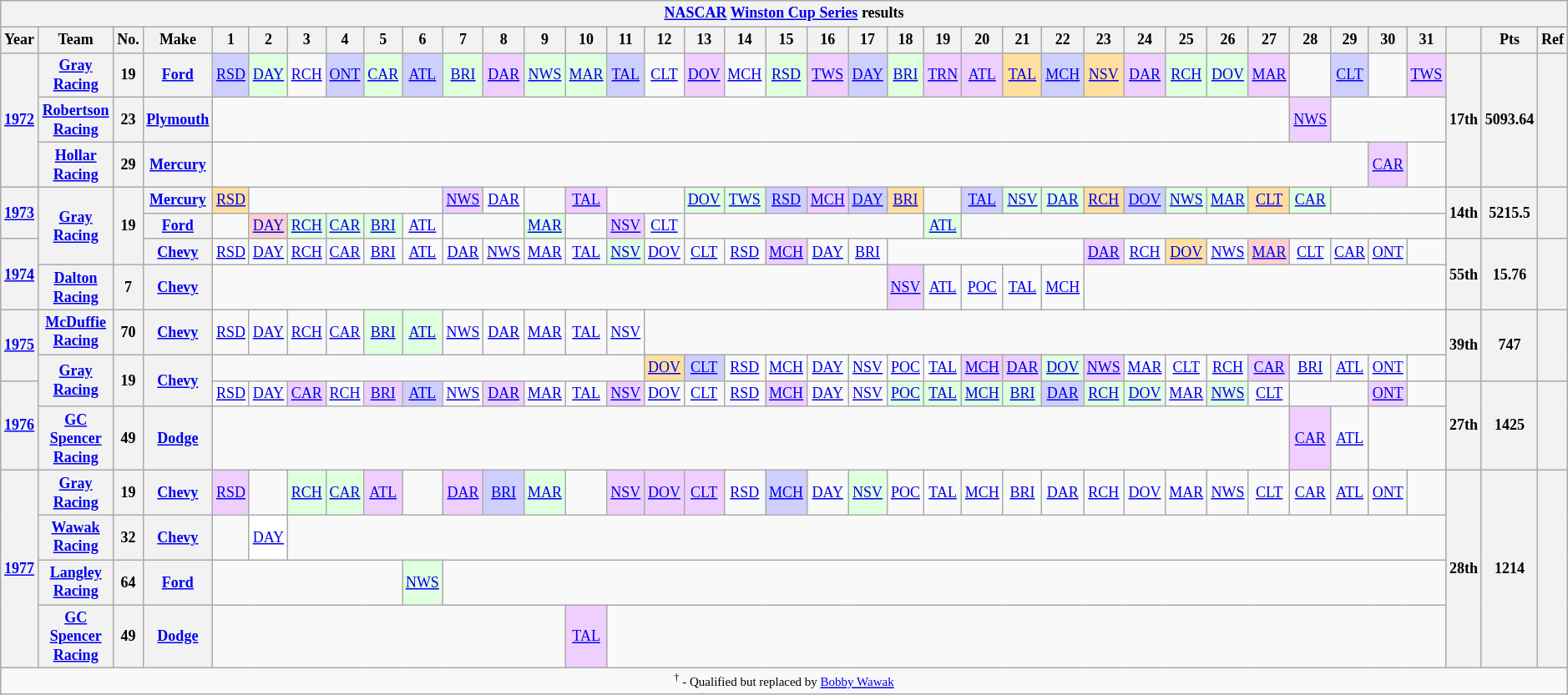<table class="wikitable" style="text-align:center; font-size:75%">
<tr>
<th colspan=45><a href='#'>NASCAR</a> <a href='#'>Winston Cup Series</a> results</th>
</tr>
<tr>
<th>Year</th>
<th>Team</th>
<th>No.</th>
<th>Make</th>
<th>1</th>
<th>2</th>
<th>3</th>
<th>4</th>
<th>5</th>
<th>6</th>
<th>7</th>
<th>8</th>
<th>9</th>
<th>10</th>
<th>11</th>
<th>12</th>
<th>13</th>
<th>14</th>
<th>15</th>
<th>16</th>
<th>17</th>
<th>18</th>
<th>19</th>
<th>20</th>
<th>21</th>
<th>22</th>
<th>23</th>
<th>24</th>
<th>25</th>
<th>26</th>
<th>27</th>
<th>28</th>
<th>29</th>
<th>30</th>
<th>31</th>
<th></th>
<th>Pts</th>
<th>Ref</th>
</tr>
<tr>
<th rowspan=3><a href='#'>1972</a></th>
<th><a href='#'>Gray Racing</a></th>
<th>19</th>
<th><a href='#'>Ford</a></th>
<td style="background:#CFCFFF;"><a href='#'>RSD</a><br></td>
<td style="background:#DFFFDF;"><a href='#'>DAY</a><br></td>
<td><a href='#'>RCH</a></td>
<td style="background:#CFCFFF;"><a href='#'>ONT</a><br></td>
<td style="background:#DFFFDF;"><a href='#'>CAR</a><br></td>
<td style="background:#CFCFFF;"><a href='#'>ATL</a><br></td>
<td style="background:#DFFFDF;"><a href='#'>BRI</a><br></td>
<td style="background:#EFCFFF;"><a href='#'>DAR</a><br></td>
<td style="background:#DFFFDF;"><a href='#'>NWS</a><br></td>
<td style="background:#DFFFDF;"><a href='#'>MAR</a><br></td>
<td style="background:#CFCFFF;"><a href='#'>TAL</a><br></td>
<td><a href='#'>CLT</a></td>
<td style="background:#EFCFFF;"><a href='#'>DOV</a><br></td>
<td><a href='#'>MCH</a></td>
<td style="background:#DFFFDF;"><a href='#'>RSD</a><br></td>
<td style="background:#EFCFFF;"><a href='#'>TWS</a><br></td>
<td style="background:#CFCFFF;"><a href='#'>DAY</a><br></td>
<td style="background:#DFFFDF;"><a href='#'>BRI</a><br></td>
<td style="background:#EFCFFF;"><a href='#'>TRN</a><br></td>
<td style="background:#EFCFFF;"><a href='#'>ATL</a><br></td>
<td style="background:#FFDF9F;"><a href='#'>TAL</a><br></td>
<td style="background:#CFCFFF;"><a href='#'>MCH</a><br></td>
<td style="background:#FFDF9F;"><a href='#'>NSV</a><br></td>
<td style="background:#EFCFFF;"><a href='#'>DAR</a><br></td>
<td style="background:#DFFFDF;"><a href='#'>RCH</a><br></td>
<td style="background:#DFFFDF;"><a href='#'>DOV</a><br></td>
<td style="background:#EFCFFF;"><a href='#'>MAR</a><br></td>
<td></td>
<td style="background:#CFCFFF;"><a href='#'>CLT</a><br></td>
<td></td>
<td style="background:#EFCFFF;"><a href='#'>TWS</a><br></td>
<th rowspan=3>17th</th>
<th rowspan=3>5093.64</th>
<th rowspan=3></th>
</tr>
<tr>
<th><a href='#'>Robertson Racing</a></th>
<th>23</th>
<th><a href='#'>Plymouth</a></th>
<td colspan=27></td>
<td style="background:#EFCFFF;"><a href='#'>NWS</a><br></td>
<td colspan=3></td>
</tr>
<tr>
<th><a href='#'>Hollar Racing</a></th>
<th>29</th>
<th><a href='#'>Mercury</a></th>
<td colspan=29></td>
<td style="background:#EFCFFF;"><a href='#'>CAR</a><br></td>
<td></td>
</tr>
<tr>
<th rowspan=2><a href='#'>1973</a></th>
<th rowspan=3><a href='#'>Gray Racing</a></th>
<th rowspan=3>19</th>
<th><a href='#'>Mercury</a></th>
<td style="background:#FFDF9F;"><a href='#'>RSD</a><br></td>
<td colspan=5></td>
<td style="background:#EFCFFF;"><a href='#'>NWS</a><br></td>
<td><a href='#'>DAR</a></td>
<td></td>
<td style="background:#EFCFFF;"><a href='#'>TAL</a><br></td>
<td colspan=2></td>
<td style="background:#DFFFDF;"><a href='#'>DOV</a><br></td>
<td style="background:#DFFFDF;"><a href='#'>TWS</a><br></td>
<td style="background:#CFCFFF;"><a href='#'>RSD</a><br></td>
<td style="background:#EFCFFF;"><a href='#'>MCH</a><br></td>
<td style="background:#CFCFFF;"><a href='#'>DAY</a><br></td>
<td style="background:#FFDF9F;"><a href='#'>BRI</a><br></td>
<td></td>
<td style="background:#CFCFFF;"><a href='#'>TAL</a><br></td>
<td style="background:#DFFFDF;"><a href='#'>NSV</a><br></td>
<td style="background:#DFFFDF;"><a href='#'>DAR</a><br></td>
<td style="background:#FFDF9F;"><a href='#'>RCH</a><br></td>
<td style="background:#CFCFFF;"><a href='#'>DOV</a><br></td>
<td style="background:#DFFFDF;"><a href='#'>NWS</a><br></td>
<td style="background:#DFFFDF;"><a href='#'>MAR</a><br></td>
<td style="background:#FFDF9F;"><a href='#'>CLT</a><br></td>
<td style="background:#DFFFDF;"><a href='#'>CAR</a><br></td>
<td colspan=3></td>
<th rowspan=2>14th</th>
<th rowspan=2>5215.5</th>
<th rowspan=2></th>
</tr>
<tr>
<th><a href='#'>Ford</a></th>
<td></td>
<td style="background:#FFCFCF;"><a href='#'>DAY</a><br></td>
<td style="background:#DFFFDF;"><a href='#'>RCH</a><br></td>
<td style="background:#DFFFDF;"><a href='#'>CAR</a><br></td>
<td style="background:#DFFFDF;"><a href='#'>BRI</a><br></td>
<td><a href='#'>ATL</a></td>
<td colspan=2></td>
<td style="background:#DFFFDF;"><a href='#'>MAR</a><br></td>
<td></td>
<td style="background:#EFCFFF;"><a href='#'>NSV</a><br></td>
<td><a href='#'>CLT</a></td>
<td colspan=6></td>
<td style="background:#DFFFDF;"><a href='#'>ATL</a><br></td>
<td colspan=12></td>
</tr>
<tr>
<th rowspan=2><a href='#'>1974</a></th>
<th><a href='#'>Chevy</a></th>
<td><a href='#'>RSD</a></td>
<td><a href='#'>DAY</a></td>
<td><a href='#'>RCH</a></td>
<td><a href='#'>CAR</a></td>
<td><a href='#'>BRI</a></td>
<td><a href='#'>ATL</a></td>
<td><a href='#'>DAR</a></td>
<td><a href='#'>NWS</a></td>
<td><a href='#'>MAR</a></td>
<td><a href='#'>TAL</a></td>
<td style="background:#DFFFDF;"><a href='#'>NSV</a><br></td>
<td><a href='#'>DOV</a></td>
<td><a href='#'>CLT</a></td>
<td><a href='#'>RSD</a></td>
<td style="background:#EFCFFF;"><a href='#'>MCH</a><br></td>
<td><a href='#'>DAY</a></td>
<td><a href='#'>BRI</a></td>
<td colspan=5></td>
<td style="background:#EFCFFF;"><a href='#'>DAR</a><br></td>
<td><a href='#'>RCH</a></td>
<td style="background:#FFDF9F;"><a href='#'>DOV</a><br></td>
<td><a href='#'>NWS</a></td>
<td style="background:#FFCFCF;"><a href='#'>MAR</a><br></td>
<td><a href='#'>CLT</a></td>
<td><a href='#'>CAR</a></td>
<td><a href='#'>ONT</a></td>
<td></td>
<th rowspan=2>55th</th>
<th rowspan=2>15.76</th>
<th rowspan=2></th>
</tr>
<tr>
<th><a href='#'>Dalton Racing</a></th>
<th>7</th>
<th><a href='#'>Chevy</a></th>
<td colspan=17></td>
<td style="background:#EFCFFF;"><a href='#'>NSV</a><br></td>
<td><a href='#'>ATL</a></td>
<td><a href='#'>POC</a></td>
<td><a href='#'>TAL</a></td>
<td><a href='#'>MCH</a></td>
<td colspan=9></td>
</tr>
<tr>
<th rowspan=2><a href='#'>1975</a></th>
<th><a href='#'>McDuffie Racing</a></th>
<th>70</th>
<th><a href='#'>Chevy</a></th>
<td><a href='#'>RSD</a></td>
<td><a href='#'>DAY</a></td>
<td><a href='#'>RCH</a></td>
<td><a href='#'>CAR</a></td>
<td style="background:#DFFFDF;"><a href='#'>BRI</a><br></td>
<td style="background:#DFFFDF;"><a href='#'>ATL</a><br></td>
<td><a href='#'>NWS</a></td>
<td><a href='#'>DAR</a></td>
<td><a href='#'>MAR</a></td>
<td><a href='#'>TAL</a></td>
<td><a href='#'>NSV</a></td>
<td colspan=20></td>
<th rowspan=2>39th</th>
<th rowspan=2>747</th>
<th rowspan=2></th>
</tr>
<tr>
<th rowspan=2><a href='#'>Gray Racing</a></th>
<th rowspan=2>19</th>
<th rowspan=2><a href='#'>Chevy</a></th>
<td colspan=11></td>
<td style="background:#FFDF9F;"><a href='#'>DOV</a><br></td>
<td style="background:#CFCFFF;"><a href='#'>CLT</a><br></td>
<td><a href='#'>RSD</a></td>
<td><a href='#'>MCH</a></td>
<td><a href='#'>DAY</a></td>
<td><a href='#'>NSV</a></td>
<td><a href='#'>POC</a></td>
<td><a href='#'>TAL</a></td>
<td style="background:#EFCFFF;"><a href='#'>MCH</a><br></td>
<td style="background:#EFCFFF;"><a href='#'>DAR</a><br></td>
<td style="background:#DFFFDF;"><a href='#'>DOV</a><br></td>
<td style="background:#EFCFFF;"><a href='#'>NWS</a><br></td>
<td><a href='#'>MAR</a></td>
<td><a href='#'>CLT</a></td>
<td><a href='#'>RCH</a></td>
<td style="background:#EFCFFF;"><a href='#'>CAR</a><br></td>
<td><a href='#'>BRI</a></td>
<td><a href='#'>ATL</a></td>
<td><a href='#'>ONT</a></td>
<td></td>
</tr>
<tr>
<th rowspan=2><a href='#'>1976</a></th>
<td><a href='#'>RSD</a></td>
<td><a href='#'>DAY</a></td>
<td style="background:#EFCFFF;"><a href='#'>CAR</a><br></td>
<td><a href='#'>RCH</a></td>
<td style="background:#EFCFFF;"><a href='#'>BRI</a><br></td>
<td style="background:#CFCFFF;"><a href='#'>ATL</a><br></td>
<td><a href='#'>NWS</a></td>
<td style="background:#EFCFFF;"><a href='#'>DAR</a><br></td>
<td><a href='#'>MAR</a></td>
<td><a href='#'>TAL</a></td>
<td style="background:#EFCFFF;"><a href='#'>NSV</a><br></td>
<td><a href='#'>DOV</a></td>
<td><a href='#'>CLT</a></td>
<td><a href='#'>RSD</a></td>
<td style="background:#EFCFFF;"><a href='#'>MCH</a><br></td>
<td><a href='#'>DAY</a></td>
<td><a href='#'>NSV</a></td>
<td style="background:#DFFFDF;"><a href='#'>POC</a><br></td>
<td style="background:#DFFFDF;"><a href='#'>TAL</a><br></td>
<td style="background:#DFFFDF;"><a href='#'>MCH</a><br></td>
<td style="background:#DFFFDF;"><a href='#'>BRI</a><br></td>
<td style="background:#CFCFFF;"><a href='#'>DAR</a><br></td>
<td style="background:#DFFFDF;"><a href='#'>RCH</a><br></td>
<td style="background:#DFFFDF;"><a href='#'>DOV</a><br></td>
<td><a href='#'>MAR</a></td>
<td style="background:#DFFFDF;"><a href='#'>NWS</a><br></td>
<td><a href='#'>CLT</a></td>
<td colspan=2></td>
<td style="background:#EFCFFF;"><a href='#'>ONT</a><br></td>
<td></td>
<th rowspan=2>27th</th>
<th rowspan=2>1425</th>
<th rowspan=2></th>
</tr>
<tr>
<th><a href='#'>GC Spencer Racing</a></th>
<th>49</th>
<th><a href='#'>Dodge</a></th>
<td colspan=27></td>
<td style="background:#EFCFFF;"><a href='#'>CAR</a><br></td>
<td><a href='#'>ATL</a></td>
<td colspan=2></td>
</tr>
<tr>
<th rowspan=4><a href='#'>1977</a></th>
<th><a href='#'>Gray Racing</a></th>
<th>19</th>
<th><a href='#'>Chevy</a></th>
<td style="background:#EFCFFF;"><a href='#'>RSD</a><br></td>
<td></td>
<td style="background:#DFFFDF;"><a href='#'>RCH</a><br></td>
<td style="background:#DFFFDF;"><a href='#'>CAR</a><br></td>
<td style="background:#EFCFFF;"><a href='#'>ATL</a><br></td>
<td></td>
<td style="background:#EFCFFF;"><a href='#'>DAR</a><br></td>
<td style="background:#CFCFFF;"><a href='#'>BRI</a><br></td>
<td style="background:#DFFFDF;"><a href='#'>MAR</a><br></td>
<td></td>
<td style="background:#EFCFFF;"><a href='#'>NSV</a><br></td>
<td style="background:#EFCFFF;"><a href='#'>DOV</a><br></td>
<td style="background:#EFCFFF;"><a href='#'>CLT</a><br></td>
<td><a href='#'>RSD</a></td>
<td style="background:#CFCFFF;"><a href='#'>MCH</a><br></td>
<td><a href='#'>DAY</a></td>
<td style="background:#DFFFDF;"><a href='#'>NSV</a><br></td>
<td><a href='#'>POC</a></td>
<td><a href='#'>TAL</a></td>
<td><a href='#'>MCH</a></td>
<td><a href='#'>BRI</a></td>
<td><a href='#'>DAR</a></td>
<td><a href='#'>RCH</a></td>
<td><a href='#'>DOV</a></td>
<td><a href='#'>MAR</a></td>
<td><a href='#'>NWS</a></td>
<td><a href='#'>CLT</a></td>
<td><a href='#'>CAR</a></td>
<td><a href='#'>ATL</a></td>
<td><a href='#'>ONT</a></td>
<td></td>
<th rowspan=4>28th</th>
<th rowspan=4>1214</th>
<th rowspan=4></th>
</tr>
<tr>
<th><a href='#'>Wawak Racing</a></th>
<th>32</th>
<th><a href='#'>Chevy</a></th>
<td></td>
<td style="background:#FFFFFF;"><a href='#'>DAY</a><br></td>
<td colspan=29></td>
</tr>
<tr>
<th><a href='#'>Langley Racing</a></th>
<th>64</th>
<th><a href='#'>Ford</a></th>
<td colspan=5></td>
<td style="background:#DFFFDF;"><a href='#'>NWS</a><br></td>
<td colspan=25></td>
</tr>
<tr>
<th><a href='#'>GC Spencer Racing</a></th>
<th>49</th>
<th><a href='#'>Dodge</a></th>
<td colspan=9></td>
<td style="background:#EFCFFF;"><a href='#'>TAL</a><br></td>
<td colspan=21></td>
</tr>
<tr>
<td colspan=39><small><sup>†</sup> - Qualified but replaced by <a href='#'>Bobby Wawak</a></small></td>
</tr>
</table>
